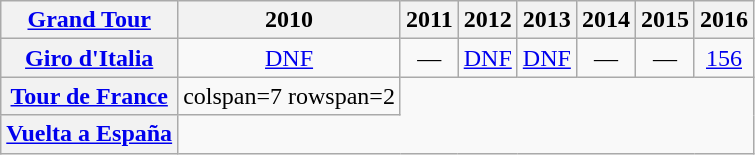<table class="wikitable plainrowheaders">
<tr>
<th scope="col"><a href='#'>Grand Tour</a></th>
<th scope="col">2010</th>
<th scope="col">2011</th>
<th scope="col">2012</th>
<th scope="col">2013</th>
<th scope="col">2014</th>
<th scope="col">2015</th>
<th scope="col">2016</th>
</tr>
<tr style="text-align:center;">
<th scope="row"> <a href='#'>Giro d'Italia</a></th>
<td><a href='#'>DNF</a></td>
<td>—</td>
<td><a href='#'>DNF</a></td>
<td><a href='#'>DNF</a></td>
<td>—</td>
<td>—</td>
<td><a href='#'>156</a></td>
</tr>
<tr style="text-align:center;">
<th scope="row"> <a href='#'>Tour de France</a></th>
<td>colspan=7 rowspan=2 </td>
</tr>
<tr style="text-align:center;">
<th scope="row"> <a href='#'>Vuelta a España</a></th>
</tr>
</table>
